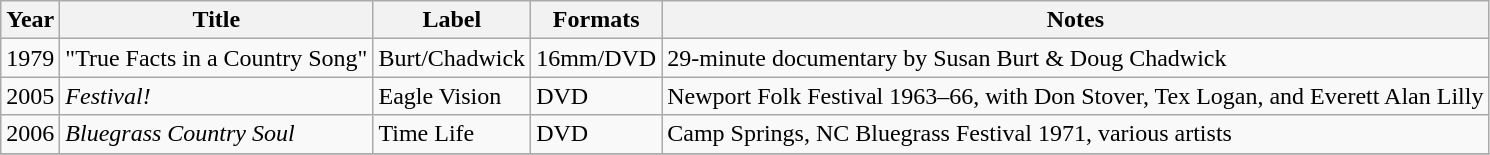<table class="wikitable sortable">
<tr>
<th>Year</th>
<th>Title</th>
<th>Label</th>
<th>Formats</th>
<th>Notes</th>
</tr>
<tr>
<td>1979</td>
<td>"True Facts in a Country Song"</td>
<td>Burt/Chadwick</td>
<td>16mm/DVD</td>
<td>29-minute documentary by Susan Burt & Doug Chadwick</td>
</tr>
<tr>
<td>2005</td>
<td><em>Festival!</em></td>
<td>Eagle Vision</td>
<td>DVD</td>
<td>Newport Folk Festival 1963–66, with Don Stover, Tex Logan, and Everett Alan Lilly</td>
</tr>
<tr>
<td>2006</td>
<td><em>Bluegrass Country Soul</em></td>
<td>Time Life</td>
<td>DVD</td>
<td>Camp Springs, NC Bluegrass Festival 1971, various artists</td>
</tr>
<tr>
</tr>
</table>
